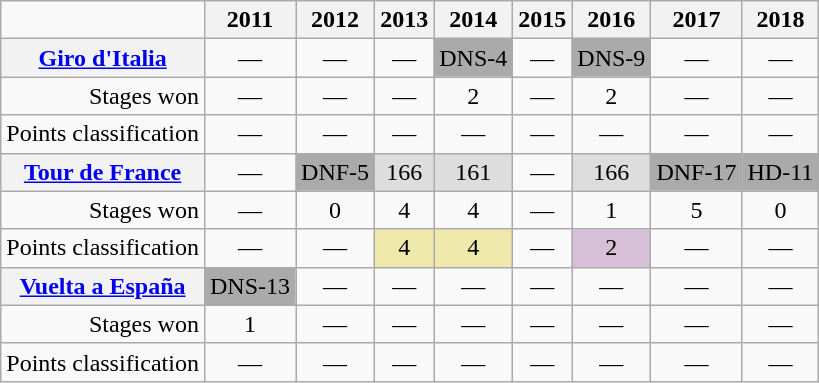<table class="wikitable">
<tr>
<td></td>
<th scope="col">2011</th>
<th scope="col">2012</th>
<th scope="col">2013</th>
<th scope="col">2014</th>
<th scope="col">2015</th>
<th scope="col">2016</th>
<th scope="col">2017</th>
<th scope="col">2018</th>
</tr>
<tr style="text-align:center;">
<th scope="row"><a href='#'>Giro d'Italia</a></th>
<td>—</td>
<td>—</td>
<td>—</td>
<td style="background:#AAAAAA;">DNS-4</td>
<td>—</td>
<td style="background:#AAAAAA;">DNS-9</td>
<td>—</td>
<td>—</td>
</tr>
<tr style="text-align:center;">
<td style="text-align:right;">Stages won</td>
<td>—</td>
<td>—</td>
<td>—</td>
<td>2</td>
<td>—</td>
<td>2</td>
<td>—</td>
<td>—</td>
</tr>
<tr style="text-align:center;">
<td style="text-align:right;">Points classification</td>
<td>—</td>
<td>—</td>
<td>—</td>
<td>—</td>
<td>—</td>
<td>—</td>
<td>—</td>
<td>—</td>
</tr>
<tr style="text-align:center;">
<th scope="row"><a href='#'>Tour de France</a></th>
<td>—</td>
<td style="background:#AAAAAA;">DNF-5</td>
<td style="background:#DDDDDD;">166</td>
<td style="background:#DDDDDD;">161</td>
<td>—</td>
<td style="background:#DDDDDD;">166</td>
<td style="background:#AAAAAA;">DNF-17</td>
<td style="background:#AAAAAA;">HD-11</td>
</tr>
<tr style="text-align:center;">
<td style="text-align:right;">Stages won</td>
<td>—</td>
<td>0</td>
<td>4</td>
<td>4</td>
<td>—</td>
<td>1</td>
<td>5</td>
<td>0</td>
</tr>
<tr style="text-align:center;">
<td style="text-align:right;">Points classification</td>
<td>—</td>
<td>—</td>
<td style="background:#EEE8AA;">4</td>
<td style="background:#EEE8AA;">4</td>
<td>—</td>
<td style="background:#D8BFD8;">2</td>
<td>—</td>
<td>—</td>
</tr>
<tr style="text-align:center;">
<th scope="row"><a href='#'>Vuelta a España</a></th>
<td style="background:#AAAAAA;">DNS-13</td>
<td>—</td>
<td>—</td>
<td>—</td>
<td>—</td>
<td>—</td>
<td>—</td>
<td>—</td>
</tr>
<tr style="text-align:center;">
<td style="text-align:right;">Stages won</td>
<td>1</td>
<td>—</td>
<td>—</td>
<td>—</td>
<td>—</td>
<td>—</td>
<td>—</td>
<td>—</td>
</tr>
<tr style="text-align:center;">
<td style="text-align:right;">Points classification</td>
<td>—</td>
<td>—</td>
<td>—</td>
<td>—</td>
<td>—</td>
<td>—</td>
<td>—</td>
<td>—</td>
</tr>
</table>
